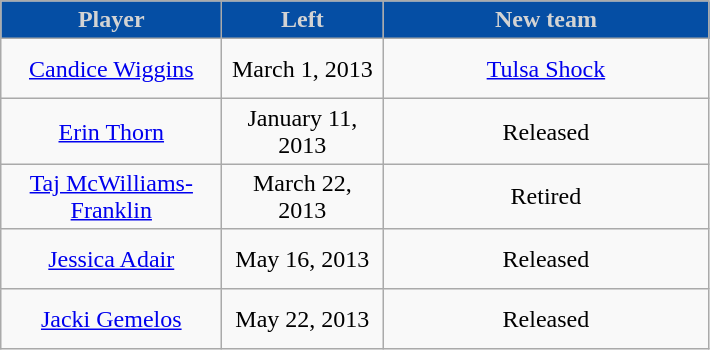<table class="wikitable" style="text-align: center">
<tr align="center"  bgcolor="#dddddd">
<td style="background:#054EA4;color:#D3D3D3; width:140px"><strong>Player</strong></td>
<td style="background:#054EA4;color:#D3D3D3; width:100px"><strong>Left</strong></td>
<td style="background:#054EA4;color:#D3D3D3; width:210px"><strong>New team</strong></td>
</tr>
<tr style="height:40px">
<td><a href='#'>Candice Wiggins</a></td>
<td>March 1, 2013</td>
<td><a href='#'>Tulsa Shock</a></td>
</tr>
<tr style="height:40px">
<td><a href='#'>Erin Thorn</a></td>
<td>January 11, 2013</td>
<td>Released</td>
</tr>
<tr style="height:40px">
<td><a href='#'>Taj McWilliams-Franklin</a></td>
<td>March 22, 2013</td>
<td>Retired</td>
</tr>
<tr style="height:40px">
<td><a href='#'>Jessica Adair</a></td>
<td>May 16, 2013</td>
<td>Released</td>
</tr>
<tr style="height:40px">
<td><a href='#'>Jacki Gemelos</a></td>
<td>May 22, 2013</td>
<td>Released</td>
</tr>
</table>
